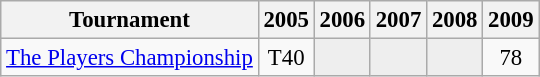<table class="wikitable" style="font-size:95%;text-align:center;">
<tr>
<th>Tournament</th>
<th>2005</th>
<th>2006</th>
<th>2007</th>
<th>2008</th>
<th>2009</th>
</tr>
<tr>
<td align=left><a href='#'>The Players Championship</a></td>
<td>T40</td>
<td style="background:#eeeeee;"></td>
<td style="background:#eeeeee;"></td>
<td style="background:#eeeeee;"></td>
<td>78</td>
</tr>
</table>
